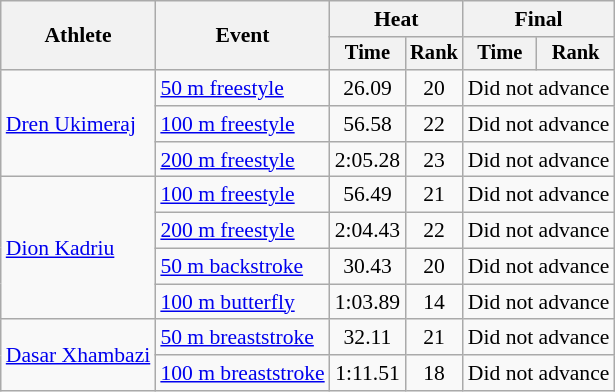<table class=wikitable style="font-size:90%">
<tr>
<th rowspan="2">Athlete</th>
<th rowspan="2">Event</th>
<th colspan="2">Heat</th>
<th colspan="2">Final</th>
</tr>
<tr style="font-size:95%">
<th>Time</th>
<th>Rank</th>
<th>Time</th>
<th>Rank</th>
</tr>
<tr align=center>
<td align=left rowspan=3><a href='#'>Dren Ukimeraj</a></td>
<td align=left><a href='#'>50 m freestyle</a></td>
<td>26.09</td>
<td>20</td>
<td colspan=2>Did not advance</td>
</tr>
<tr align=center>
<td align=left><a href='#'>100 m freestyle</a></td>
<td>56.58</td>
<td>22</td>
<td colspan=2>Did not advance</td>
</tr>
<tr align=center>
<td align=left><a href='#'>200 m freestyle</a></td>
<td>2:05.28</td>
<td>23</td>
<td colspan=2>Did not advance</td>
</tr>
<tr align=center>
<td align=left rowspan=4><a href='#'>Dion Kadriu</a></td>
<td align=left><a href='#'>100 m freestyle</a></td>
<td>56.49</td>
<td>21</td>
<td colspan=2>Did not advance</td>
</tr>
<tr align=center>
<td align=left><a href='#'>200 m freestyle</a></td>
<td>2:04.43</td>
<td>22</td>
<td colspan=2>Did not advance</td>
</tr>
<tr align=center>
<td align=left><a href='#'>50 m backstroke</a></td>
<td>30.43</td>
<td>20</td>
<td colspan=2>Did not advance</td>
</tr>
<tr align=center>
<td align=left><a href='#'>100 m butterfly</a></td>
<td>1:03.89</td>
<td>14</td>
<td colspan=2>Did not advance</td>
</tr>
<tr align=center>
<td align=left rowspan=2><a href='#'>Dasar Xhambazi</a></td>
<td align=left><a href='#'>50 m breaststroke</a></td>
<td>32.11</td>
<td>21</td>
<td colspan=2>Did not advance</td>
</tr>
<tr align=center>
<td align=left><a href='#'>100 m breaststroke</a></td>
<td>1:11.51</td>
<td>18</td>
<td colspan=2>Did not advance</td>
</tr>
</table>
